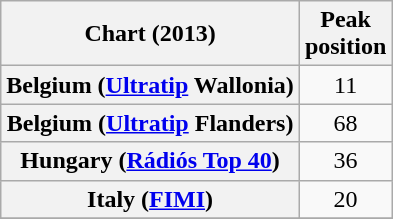<table class="wikitable sortable plainrowheaders">
<tr>
<th>Chart (2013)</th>
<th>Peak<br>position</th>
</tr>
<tr>
<th scope="row">Belgium (<a href='#'>Ultratip</a> Wallonia)</th>
<td style="text-align:center;">11</td>
</tr>
<tr>
<th scope="row">Belgium (<a href='#'>Ultratip</a> Flanders)</th>
<td style="text-align:center;">68</td>
</tr>
<tr>
<th scope="row">Hungary (<a href='#'>Rádiós Top 40</a>)</th>
<td style="text-align:center;">36</td>
</tr>
<tr>
<th scope="row">Italy (<a href='#'>FIMI</a>)</th>
<td style="text-align:center;">20</td>
</tr>
<tr>
</tr>
</table>
